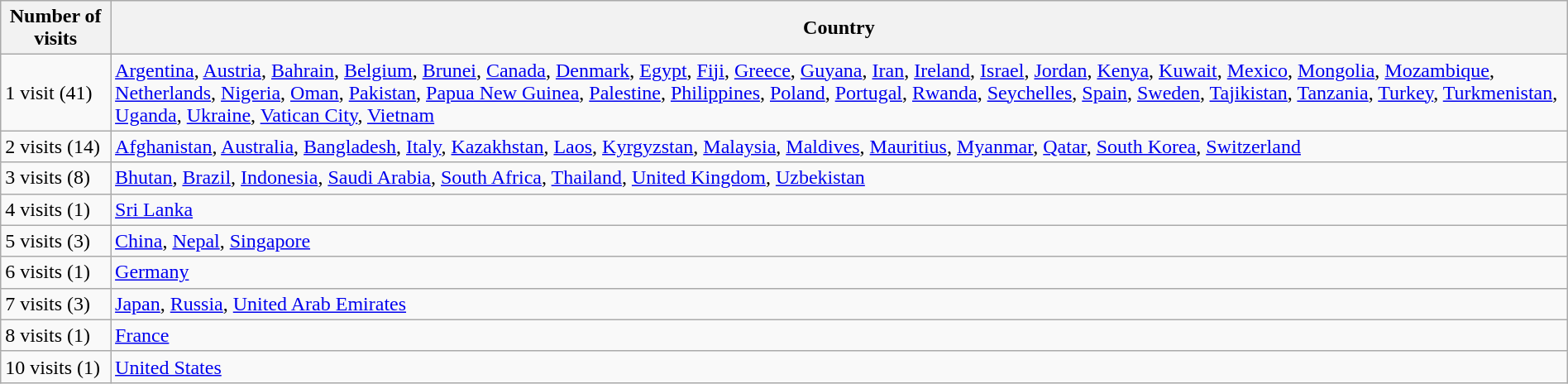<table class="wikitable" style="margin: 1em auto 1em auto">
<tr>
<th>Number of visits</th>
<th>Country</th>
</tr>
<tr>
<td>1 visit (41)</td>
<td><a href='#'>Argentina</a>, <a href='#'>Austria</a>, <a href='#'>Bahrain</a>, <a href='#'>Belgium</a>, <a href='#'>Brunei</a>, <a href='#'>Canada</a>, <a href='#'>Denmark</a>, <a href='#'>Egypt</a>, <a href='#'>Fiji</a>, <a href='#'>Greece</a>, <a href='#'>Guyana</a>, <a href='#'>Iran</a>, <a href='#'>Ireland</a>, <a href='#'>Israel</a>, <a href='#'>Jordan</a>, <a href='#'>Kenya</a>, <a href='#'>Kuwait</a>, <a href='#'>Mexico</a>, <a href='#'>Mongolia</a>, <a href='#'>Mozambique</a>, <a href='#'>Netherlands</a>, <a href='#'>Nigeria</a>, <a href='#'>Oman</a>, <a href='#'>Pakistan</a>, <a href='#'>Papua New Guinea</a>, <a href='#'>Palestine</a>, <a href='#'>Philippines</a>, <a href='#'>Poland</a>, <a href='#'>Portugal</a>, <a href='#'>Rwanda</a>, <a href='#'>Seychelles</a>, <a href='#'>Spain</a>, <a href='#'>Sweden</a>, <a href='#'>Tajikistan</a>, <a href='#'>Tanzania</a>, <a href='#'>Turkey</a>, <a href='#'>Turkmenistan</a>, <a href='#'>Uganda</a>, <a href='#'>Ukraine</a>, <a href='#'>Vatican City</a>, <a href='#'>Vietnam</a></td>
</tr>
<tr>
<td>2 visits (14)</td>
<td><a href='#'>Afghanistan</a>, <a href='#'>Australia</a>, <a href='#'>Bangladesh</a>, <a href='#'>Italy</a>, <a href='#'>Kazakhstan</a>, <a href='#'>Laos</a>, <a href='#'>Kyrgyzstan</a>, <a href='#'>Malaysia</a>, <a href='#'>Maldives</a>, <a href='#'>Mauritius</a>, <a href='#'>Myanmar</a>, <a href='#'>Qatar</a>, <a href='#'>South Korea</a>, <a href='#'>Switzerland</a></td>
</tr>
<tr>
<td>3 visits (8)</td>
<td><a href='#'>Bhutan</a>, <a href='#'>Brazil</a>, <a href='#'>Indonesia</a>, <a href='#'>Saudi Arabia</a>, <a href='#'>South Africa</a>, <a href='#'>Thailand</a>, <a href='#'>United Kingdom</a>, <a href='#'>Uzbekistan</a></td>
</tr>
<tr>
<td>4 visits (1)</td>
<td><a href='#'>Sri Lanka</a></td>
</tr>
<tr>
<td>5 visits (3)</td>
<td><a href='#'>China</a>, <a href='#'>Nepal</a>, <a href='#'>Singapore</a></td>
</tr>
<tr>
<td>6 visits (1)</td>
<td><a href='#'>Germany</a></td>
</tr>
<tr>
<td>7 visits (3)</td>
<td><a href='#'>Japan</a>, <a href='#'>Russia</a>, <a href='#'>United Arab Emirates</a></td>
</tr>
<tr>
<td>8 visits (1)</td>
<td><a href='#'>France</a></td>
</tr>
<tr>
<td>10 visits (1)</td>
<td><a href='#'>United States</a></td>
</tr>
</table>
